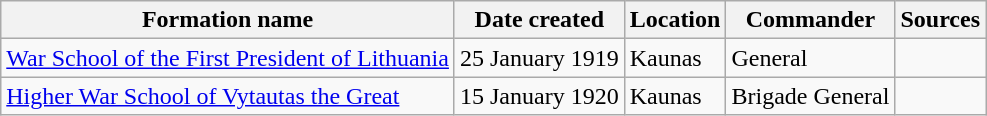<table class="wikitable">
<tr>
<th>Formation name</th>
<th>Date created</th>
<th>Location</th>
<th>Commander</th>
<th>Sources</th>
</tr>
<tr>
<td><a href='#'>War School of the First President of Lithuania</a></td>
<td>25 January 1919</td>
<td>Kaunas</td>
<td>General </td>
<td></td>
</tr>
<tr>
<td><a href='#'>Higher War School of Vytautas the Great</a></td>
<td>15 January 1920</td>
<td>Kaunas</td>
<td>Brigade General </td>
<td></td>
</tr>
</table>
